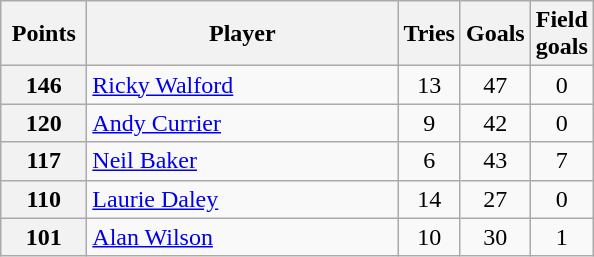<table class="wikitable" style="text-align:left;">
<tr>
<th width=50>Points</th>
<th width=200>Player</th>
<th width=30>Tries</th>
<th width=30>Goals</th>
<th width=30>Field goals</th>
</tr>
<tr>
<th>146</th>
<td> <a href='#'>Ricky Walford</a></td>
<td align=center>13</td>
<td align=center>47</td>
<td align=center>0</td>
</tr>
<tr>
<th>120</th>
<td> <a href='#'>Andy Currier</a></td>
<td align=center>9</td>
<td align=center>42</td>
<td align=center>0</td>
</tr>
<tr>
<th>117</th>
<td> <a href='#'>Neil Baker</a></td>
<td align=center>6</td>
<td align=center>43</td>
<td align=center>7</td>
</tr>
<tr>
<th>110</th>
<td> <a href='#'>Laurie Daley</a></td>
<td align=center>14</td>
<td align=center>27</td>
<td align=center>0</td>
</tr>
<tr>
<th>101</th>
<td> <a href='#'>Alan Wilson</a></td>
<td align=center>10</td>
<td align=center>30</td>
<td align=center>1</td>
</tr>
</table>
